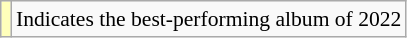<table class="wikitable" style="font-size:90%;">
<tr>
<td style="background-color:#FFFFBB"></td>
<td>Indicates the best-performing album of 2022</td>
</tr>
</table>
